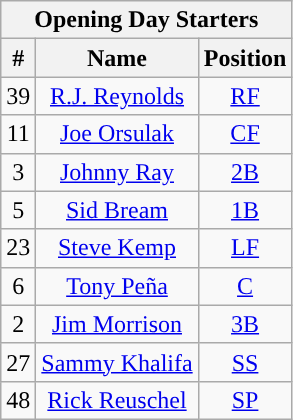<table class="wikitable" style="text-align:center">
<tr>
<th colspan="3">Opening Day Starters</th>
</tr>
<tr>
<th>#</th>
<th>Name</th>
<th>Position</th>
</tr>
<tr>
<td>39</td>
<td><a href='#'>R.J. Reynolds</a></td>
<td><a href='#'>RF</a></td>
</tr>
<tr>
<td>11</td>
<td><a href='#'>Joe Orsulak</a></td>
<td><a href='#'>CF</a></td>
</tr>
<tr>
<td>3</td>
<td><a href='#'>Johnny Ray</a></td>
<td><a href='#'>2B</a></td>
</tr>
<tr>
<td>5</td>
<td><a href='#'>Sid Bream</a></td>
<td><a href='#'>1B</a></td>
</tr>
<tr>
<td>23</td>
<td><a href='#'>Steve Kemp</a></td>
<td><a href='#'>LF</a></td>
</tr>
<tr>
<td>6</td>
<td><a href='#'>Tony Peña</a></td>
<td><a href='#'>C</a></td>
</tr>
<tr>
<td>2</td>
<td><a href='#'>Jim Morrison</a></td>
<td><a href='#'>3B</a></td>
</tr>
<tr>
<td>27</td>
<td><a href='#'>Sammy Khalifa</a></td>
<td><a href='#'>SS</a></td>
</tr>
<tr>
<td>48</td>
<td><a href='#'>Rick Reuschel</a></td>
<td><a href='#'>SP</a></td>
</tr>
</table>
